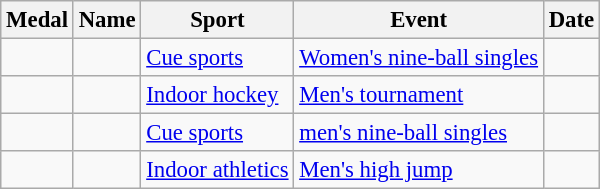<table class="wikitable sortable" style=font-size:95%>
<tr>
<th>Medal</th>
<th>Name</th>
<th>Sport</th>
<th>Event</th>
<th>Date</th>
</tr>
<tr>
<td></td>
<td></td>
<td><a href='#'>Cue sports</a></td>
<td><a href='#'>Women's nine-ball singles</a></td>
<td></td>
</tr>
<tr>
<td></td>
<td></td>
<td><a href='#'>Indoor hockey</a></td>
<td><a href='#'>Men's tournament</a></td>
<td></td>
</tr>
<tr>
<td></td>
<td></td>
<td><a href='#'>Cue sports</a></td>
<td><a href='#'>men's nine-ball singles</a></td>
<td></td>
</tr>
<tr>
<td></td>
<td></td>
<td><a href='#'>Indoor athletics</a></td>
<td><a href='#'>Men's high jump</a></td>
<td></td>
</tr>
</table>
